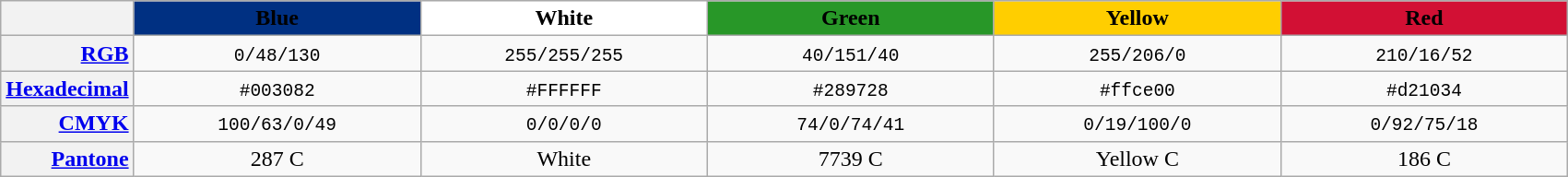<table class="wikitable" style="text-align:center;">
<tr>
<th></th>
<th style="background:#003082; width:200px">Blue</th>
<th style="background:#FFFFFF; width:200px">White</th>
<th style="background:#289728; width:200px">Green</th>
<th style="background:#ffce00; width:200px">Yellow</th>
<th style="background:#d21034; width:200px">Red</th>
</tr>
<tr>
<td style="background:#F2F2F2; text-align:right"><strong><a href='#'>RGB</a></strong></td>
<td><code>0/48/130</code></td>
<td><code>255/255/255</code></td>
<td><code>40/151/40</code></td>
<td><code>255/206/0</code></td>
<td><code>210/16/52</code></td>
</tr>
<tr>
<td style="background:#F2F2F2; text-align:right"><strong><a href='#'>Hexadecimal</a></strong></td>
<td><code>#003082</code></td>
<td><code>#FFFFFF</code></td>
<td><code>#289728</code></td>
<td><code>#ffce00</code></td>
<td><code>#d21034</code></td>
</tr>
<tr>
<td style="background:#F2F2F2; text-align:right"><strong><a href='#'>CMYK</a></strong></td>
<td><code>100/63/0/49</code></td>
<td><code>0/0/0/0</code></td>
<td><code>74/0/74/41</code></td>
<td><code>0/19/100/0</code></td>
<td><code>0/92/75/18</code></td>
</tr>
<tr>
<td style="background:#F2F2F2; text-align:right"><strong><a href='#'>Pantone</a></strong></td>
<td>287 C</td>
<td>White</td>
<td>7739 C</td>
<td>Yellow C</td>
<td>186 C</td>
</tr>
</table>
